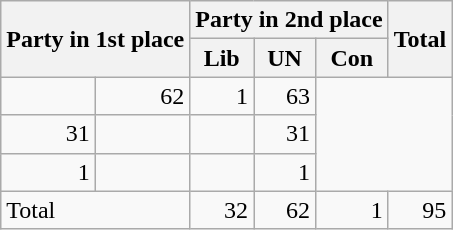<table class="wikitable" style="text-align:right;">
<tr>
<th rowspan="2" colspan="2" style="text-align:left;">Party in 1st place</th>
<th colspan="3">Party in 2nd place</th>
<th rowspan="2">Total</th>
</tr>
<tr>
<th>Lib</th>
<th>UN</th>
<th>Con</th>
</tr>
<tr>
<td></td>
<td>62</td>
<td>1</td>
<td>63</td>
</tr>
<tr>
<td>31</td>
<td></td>
<td></td>
<td>31</td>
</tr>
<tr>
<td>1</td>
<td></td>
<td></td>
<td>1</td>
</tr>
<tr>
<td colspan="2" style="text-align:left;">Total</td>
<td>32</td>
<td>62</td>
<td>1</td>
<td>95</td>
</tr>
</table>
